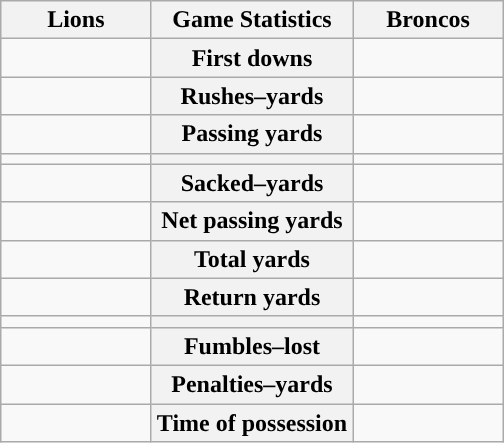<table class="wikitable" style="margin: 1em auto 1em auto">
<tr>
<th style="width:30%;">Lions</th>
<th style="width:40%;">Game Statistics</th>
<th style="width:30%;">Broncos</th>
</tr>
<tr>
<td style="text-align:right;"></td>
<th>First downs</th>
<td></td>
</tr>
<tr>
<td style="text-align:right;"></td>
<th>Rushes–yards</th>
<td></td>
</tr>
<tr>
<td style="text-align:right;"></td>
<th>Passing yards</th>
<td></td>
</tr>
<tr>
<td style="text-align:right;"></td>
<th></th>
<td></td>
</tr>
<tr>
<td style="text-align:right;"></td>
<th>Sacked–yards</th>
<td></td>
</tr>
<tr>
<td style="text-align:right;"></td>
<th>Net passing yards</th>
<td></td>
</tr>
<tr>
<td style="text-align:right;"></td>
<th>Total yards</th>
<td></td>
</tr>
<tr>
<td style="text-align:right;"></td>
<th>Return yards</th>
<td></td>
</tr>
<tr>
<td style="text-align:right;"></td>
<th></th>
<td></td>
</tr>
<tr>
<td style="text-align:right;"></td>
<th>Fumbles–lost</th>
<td></td>
</tr>
<tr>
<td style="text-align:right;"></td>
<th>Penalties–yards</th>
<td></td>
</tr>
<tr>
<td style="text-align:right;"></td>
<th>Time of possession</th>
<td></td>
</tr>
</table>
